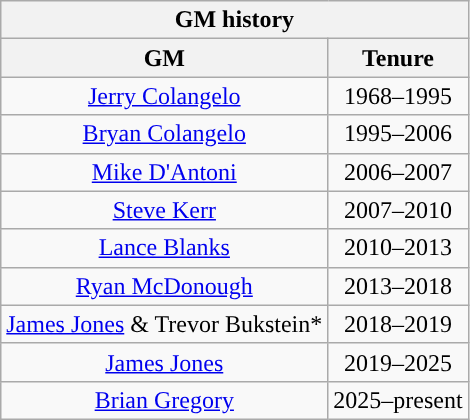<table class="wikitable" style="text-align:center">
<tr>
<th colspan="2">GM history</th>
</tr>
<tr>
<th>GM</th>
<th>Tenure</th>
</tr>
<tr>
<td><a href='#'>Jerry Colangelo</a></td>
<td>1968–1995</td>
</tr>
<tr>
<td><a href='#'>Bryan Colangelo</a></td>
<td>1995–2006</td>
</tr>
<tr>
<td><a href='#'>Mike D'Antoni</a></td>
<td>2006–2007</td>
</tr>
<tr>
<td><a href='#'>Steve Kerr</a></td>
<td>2007–2010</td>
</tr>
<tr>
<td><a href='#'>Lance Blanks</a></td>
<td>2010–2013</td>
</tr>
<tr>
<td><a href='#'>Ryan McDonough</a></td>
<td>2013–2018</td>
</tr>
<tr>
<td><a href='#'>James Jones</a> & Trevor Bukstein*</td>
<td>2018–2019</td>
</tr>
<tr>
<td><a href='#'>James Jones</a></td>
<td>2019–2025</td>
</tr>
<tr>
<td><a href='#'>Brian Gregory</a></td>
<td>2025–present</td>
</tr>
</table>
